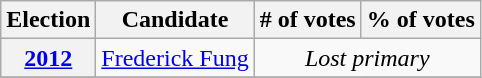<table class=wikitable style="text-align: right;">
<tr align=center>
<th>Election</th>
<th>Candidate</th>
<th># of votes</th>
<th>% of votes</th>
</tr>
<tr>
<th><a href='#'>2012</a></th>
<td align=left><a href='#'>Frederick Fung</a></td>
<td colspan=2 align=center><em>Lost primary</em></td>
</tr>
<tr>
</tr>
</table>
